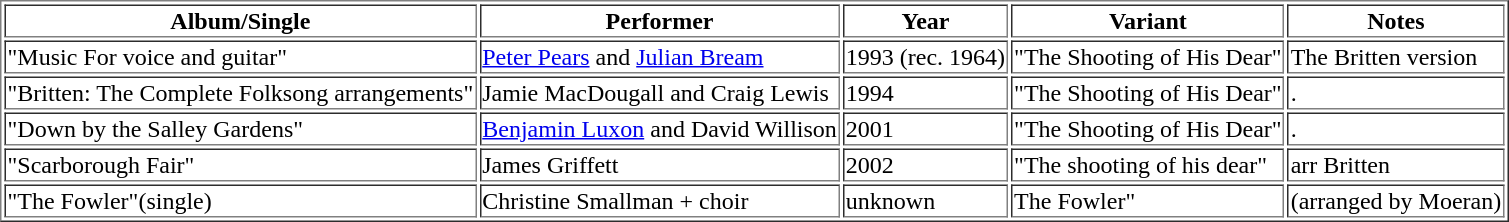<table border="1">
<tr>
<th>Album/Single</th>
<th>Performer</th>
<th>Year</th>
<th>Variant</th>
<th>Notes</th>
</tr>
<tr>
<td>"Music For voice and guitar"</td>
<td><a href='#'>Peter Pears</a> and <a href='#'>Julian Bream</a></td>
<td>1993 (rec. 1964)</td>
<td>"The Shooting of His Dear"</td>
<td>The Britten version</td>
</tr>
<tr>
<td>"Britten: The Complete Folksong arrangements"</td>
<td>Jamie MacDougall and Craig Lewis</td>
<td>1994</td>
<td>"The Shooting of His Dear"</td>
<td>.</td>
</tr>
<tr>
<td>"Down by the Salley Gardens"</td>
<td><a href='#'>Benjamin Luxon</a> and David Willison</td>
<td>2001</td>
<td>"The Shooting of His Dear"</td>
<td>.</td>
</tr>
<tr>
<td>"Scarborough Fair"</td>
<td>James Griffett</td>
<td>2002</td>
<td>"The shooting of his dear"</td>
<td>arr Britten</td>
</tr>
<tr>
<td>"The Fowler"(single)</td>
<td>Christine Smallman + choir</td>
<td>unknown</td>
<td>The Fowler"</td>
<td>(arranged by Moeran)</td>
</tr>
</table>
